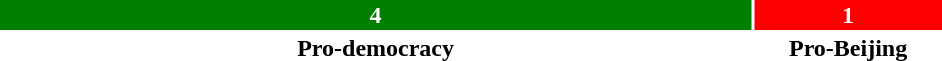<table style="width:50%; text-align:center;">
<tr style="color:white;">
<td style="background:green; width:80%;"><strong>4</strong></td>
<td style="background:red; width:20%;"><strong>1</strong></td>
</tr>
<tr>
<td><span><strong>Pro-democracy</strong></span></td>
<td><span><strong>Pro-Beijing</strong></span></td>
</tr>
</table>
